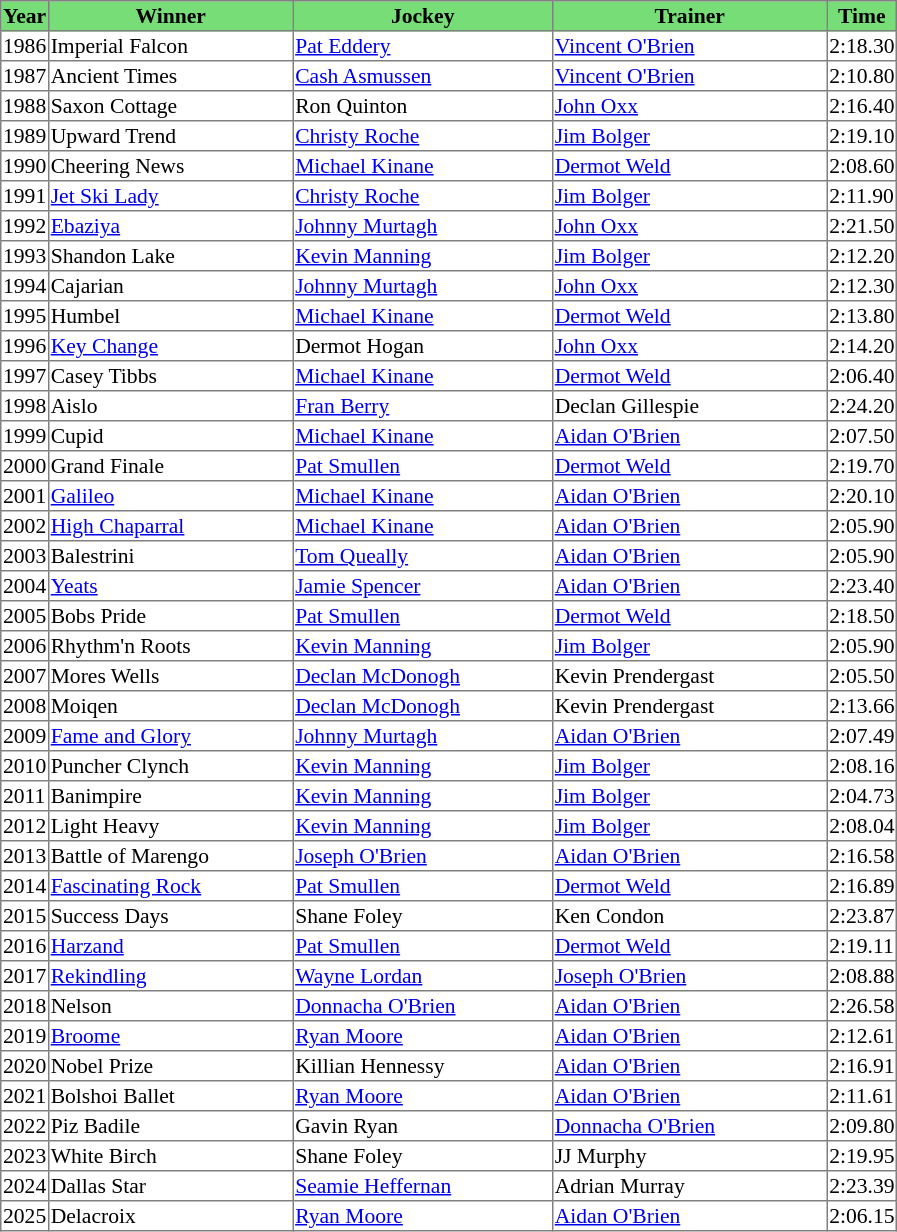<table class = "sortable" | border="1" style="border-collapse: collapse; font-size:90%">
<tr bgcolor="#77dd77" align="center">
<th>Year</th>
<th>Winner</th>
<th>Jockey</th>
<th>Trainer</th>
<th>Time</th>
</tr>
<tr>
<td>1986</td>
<td width=160px>Imperial Falcon</td>
<td width=170px><a href='#'>Pat Eddery</a></td>
<td width=180px><a href='#'>Vincent O'Brien</a></td>
<td>2:18.30</td>
</tr>
<tr>
<td>1987</td>
<td>Ancient Times</td>
<td><a href='#'>Cash Asmussen</a></td>
<td><a href='#'>Vincent O'Brien</a></td>
<td>2:10.80</td>
</tr>
<tr>
<td>1988</td>
<td>Saxon Cottage</td>
<td>Ron Quinton</td>
<td><a href='#'>John Oxx</a></td>
<td>2:16.40</td>
</tr>
<tr>
<td>1989</td>
<td>Upward Trend</td>
<td><a href='#'>Christy Roche</a></td>
<td><a href='#'>Jim Bolger</a></td>
<td>2:19.10</td>
</tr>
<tr>
<td>1990</td>
<td>Cheering News</td>
<td><a href='#'>Michael Kinane</a></td>
<td><a href='#'>Dermot Weld</a></td>
<td>2:08.60</td>
</tr>
<tr>
<td>1991</td>
<td><a href='#'>Jet Ski Lady</a></td>
<td><a href='#'>Christy Roche</a></td>
<td><a href='#'>Jim Bolger</a></td>
<td>2:11.90</td>
</tr>
<tr>
<td>1992</td>
<td><a href='#'>Ebaziya</a></td>
<td><a href='#'>Johnny Murtagh</a></td>
<td><a href='#'>John Oxx</a></td>
<td>2:21.50</td>
</tr>
<tr>
<td>1993</td>
<td>Shandon Lake</td>
<td><a href='#'>Kevin Manning</a></td>
<td><a href='#'>Jim Bolger</a></td>
<td>2:12.20</td>
</tr>
<tr>
<td>1994</td>
<td>Cajarian</td>
<td><a href='#'>Johnny Murtagh</a></td>
<td><a href='#'>John Oxx</a></td>
<td>2:12.30</td>
</tr>
<tr>
<td>1995</td>
<td>Humbel</td>
<td><a href='#'>Michael Kinane</a></td>
<td><a href='#'>Dermot Weld</a></td>
<td>2:13.80</td>
</tr>
<tr>
<td>1996</td>
<td><a href='#'>Key Change</a></td>
<td>Dermot Hogan</td>
<td><a href='#'>John Oxx</a></td>
<td>2:14.20</td>
</tr>
<tr>
<td>1997</td>
<td>Casey Tibbs</td>
<td><a href='#'>Michael Kinane</a></td>
<td><a href='#'>Dermot Weld</a></td>
<td>2:06.40</td>
</tr>
<tr>
<td>1998</td>
<td>Aislo</td>
<td><a href='#'>Fran Berry</a></td>
<td>Declan Gillespie</td>
<td>2:24.20</td>
</tr>
<tr>
<td>1999</td>
<td>Cupid</td>
<td><a href='#'>Michael Kinane</a></td>
<td><a href='#'>Aidan O'Brien</a></td>
<td>2:07.50</td>
</tr>
<tr>
<td>2000</td>
<td>Grand Finale</td>
<td><a href='#'>Pat Smullen</a></td>
<td><a href='#'>Dermot Weld</a></td>
<td>2:19.70</td>
</tr>
<tr>
<td>2001</td>
<td><a href='#'>Galileo</a></td>
<td><a href='#'>Michael Kinane</a></td>
<td><a href='#'>Aidan O'Brien</a></td>
<td>2:20.10</td>
</tr>
<tr>
<td>2002</td>
<td><a href='#'>High Chaparral</a></td>
<td><a href='#'>Michael Kinane</a></td>
<td><a href='#'>Aidan O'Brien</a></td>
<td>2:05.90</td>
</tr>
<tr>
<td>2003</td>
<td>Balestrini</td>
<td><a href='#'>Tom Queally</a></td>
<td><a href='#'>Aidan O'Brien</a></td>
<td>2:05.90</td>
</tr>
<tr>
<td>2004</td>
<td><a href='#'>Yeats</a></td>
<td><a href='#'>Jamie Spencer</a></td>
<td><a href='#'>Aidan O'Brien</a></td>
<td>2:23.40</td>
</tr>
<tr>
<td>2005</td>
<td>Bobs Pride</td>
<td><a href='#'>Pat Smullen</a></td>
<td><a href='#'>Dermot Weld</a></td>
<td>2:18.50</td>
</tr>
<tr>
<td>2006</td>
<td>Rhythm'n Roots</td>
<td><a href='#'>Kevin Manning</a></td>
<td><a href='#'>Jim Bolger</a></td>
<td>2:05.90</td>
</tr>
<tr>
<td>2007</td>
<td>Mores Wells</td>
<td><a href='#'>Declan McDonogh</a></td>
<td>Kevin Prendergast</td>
<td>2:05.50</td>
</tr>
<tr>
<td>2008</td>
<td>Moiqen</td>
<td><a href='#'>Declan McDonogh</a></td>
<td>Kevin Prendergast</td>
<td>2:13.66</td>
</tr>
<tr>
<td>2009</td>
<td><a href='#'>Fame and Glory</a></td>
<td><a href='#'>Johnny Murtagh</a></td>
<td><a href='#'>Aidan O'Brien</a></td>
<td>2:07.49</td>
</tr>
<tr>
<td>2010</td>
<td>Puncher Clynch</td>
<td><a href='#'>Kevin Manning</a></td>
<td><a href='#'>Jim Bolger</a></td>
<td>2:08.16</td>
</tr>
<tr>
<td>2011</td>
<td>Banimpire</td>
<td><a href='#'>Kevin Manning</a></td>
<td><a href='#'>Jim Bolger</a></td>
<td>2:04.73</td>
</tr>
<tr>
<td>2012</td>
<td>Light Heavy</td>
<td><a href='#'>Kevin Manning</a></td>
<td><a href='#'>Jim Bolger</a></td>
<td>2:08.04</td>
</tr>
<tr>
<td>2013</td>
<td>Battle of Marengo</td>
<td><a href='#'>Joseph O'Brien</a></td>
<td><a href='#'>Aidan O'Brien</a></td>
<td>2:16.58</td>
</tr>
<tr>
<td>2014</td>
<td><a href='#'>Fascinating Rock</a> </td>
<td><a href='#'>Pat Smullen</a></td>
<td><a href='#'>Dermot Weld</a></td>
<td>2:16.89</td>
</tr>
<tr>
<td>2015</td>
<td>Success Days</td>
<td>Shane Foley</td>
<td>Ken Condon</td>
<td>2:23.87</td>
</tr>
<tr>
<td>2016</td>
<td><a href='#'>Harzand</a></td>
<td><a href='#'>Pat Smullen</a></td>
<td><a href='#'>Dermot Weld</a></td>
<td>2:19.11</td>
</tr>
<tr>
<td>2017</td>
<td><a href='#'>Rekindling</a></td>
<td><a href='#'>Wayne Lordan</a></td>
<td><a href='#'>Joseph O'Brien</a></td>
<td>2:08.88</td>
</tr>
<tr>
<td>2018</td>
<td>Nelson</td>
<td><a href='#'>Donnacha O'Brien</a></td>
<td><a href='#'>Aidan O'Brien</a></td>
<td>2:26.58</td>
</tr>
<tr>
<td>2019</td>
<td><a href='#'>Broome</a></td>
<td><a href='#'>Ryan Moore</a></td>
<td><a href='#'>Aidan O'Brien</a></td>
<td>2:12.61</td>
</tr>
<tr>
<td>2020</td>
<td>Nobel Prize</td>
<td>Killian Hennessy</td>
<td><a href='#'>Aidan O'Brien</a></td>
<td>2:16.91</td>
</tr>
<tr>
<td>2021</td>
<td>Bolshoi Ballet</td>
<td><a href='#'>Ryan Moore</a></td>
<td><a href='#'>Aidan O'Brien</a></td>
<td>2:11.61</td>
</tr>
<tr>
<td>2022</td>
<td>Piz Badile</td>
<td>Gavin Ryan</td>
<td><a href='#'>Donnacha O'Brien</a></td>
<td>2:09.80</td>
</tr>
<tr>
<td>2023</td>
<td>White Birch</td>
<td>Shane Foley</td>
<td>JJ Murphy</td>
<td>2:19.95</td>
</tr>
<tr>
<td>2024</td>
<td>Dallas Star</td>
<td><a href='#'>Seamie Heffernan</a></td>
<td>Adrian Murray</td>
<td>2:23.39</td>
</tr>
<tr>
<td>2025</td>
<td>Delacroix</td>
<td><a href='#'>Ryan Moore</a></td>
<td><a href='#'>Aidan O'Brien</a></td>
<td>2:06.15</td>
</tr>
</table>
